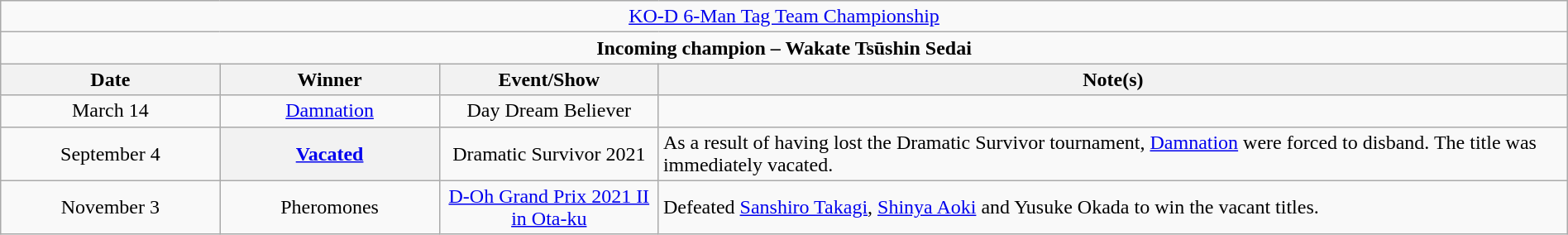<table class="wikitable" style="text-align:center; width:100%;">
<tr>
<td colspan="4" style="text-align: center;"><a href='#'>KO-D 6-Man Tag Team Championship</a></td>
</tr>
<tr>
<td colspan="4" style="text-align: center;"><strong>Incoming champion – Wakate Tsūshin Sedai </strong></td>
</tr>
<tr>
<th width=14%>Date</th>
<th width=14%>Winner</th>
<th width=14%>Event/Show</th>
<th width=58%>Note(s)</th>
</tr>
<tr>
<td>March 14</td>
<td><a href='#'>Damnation</a><br></td>
<td>Day Dream Believer</td>
<td></td>
</tr>
<tr>
<td>September 4</td>
<th><a href='#'>Vacated</a></th>
<td>Dramatic Survivor 2021</td>
<td align=left>As a result of having lost the Dramatic Survivor tournament, <a href='#'>Damnation</a> were forced to disband. The title was immediately vacated.</td>
</tr>
<tr>
<td>November 3</td>
<td>Pheromones<br></td>
<td><a href='#'>D-Oh Grand Prix 2021 II in Ota-ku</a></td>
<td align=left>Defeated <a href='#'>Sanshiro Takagi</a>, <a href='#'>Shinya Aoki</a> and Yusuke Okada to win the vacant titles.</td>
</tr>
</table>
